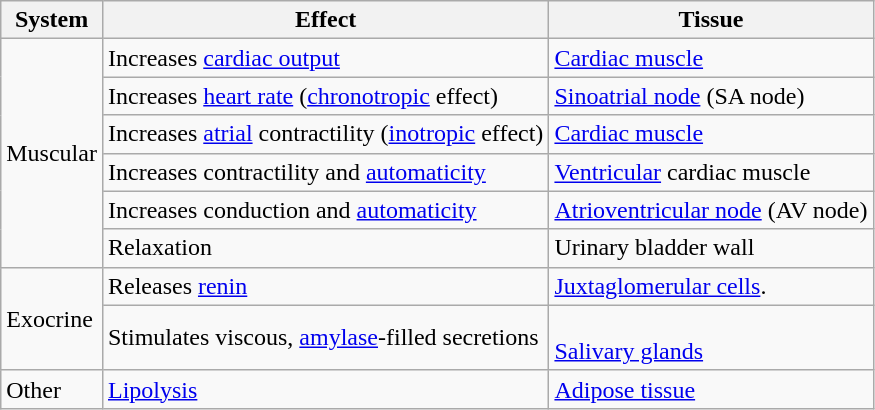<table class="wikitable">
<tr>
<th>System</th>
<th>Effect</th>
<th>Tissue</th>
</tr>
<tr>
<td rowspan=6>Muscular</td>
<td>Increases <a href='#'>cardiac output</a></td>
<td><a href='#'>Cardiac muscle</a></td>
</tr>
<tr>
<td>Increases <a href='#'>heart rate</a> (<a href='#'>chronotropic</a> effect)</td>
<td><a href='#'>Sinoatrial node</a> (SA node) </td>
</tr>
<tr>
<td>Increases <a href='#'>atrial</a> contractility (<a href='#'>inotropic</a> effect)</td>
<td><a href='#'>Cardiac muscle</a></td>
</tr>
<tr>
<td>Increases contractility and <a href='#'>automaticity</a></td>
<td><a href='#'>Ventricular</a> cardiac muscle </td>
</tr>
<tr>
<td>Increases conduction and <a href='#'>automaticity</a></td>
<td><a href='#'>Atrioventricular node</a> (AV node)</td>
</tr>
<tr>
<td>Relaxation</td>
<td>Urinary bladder wall</td>
</tr>
<tr>
<td rowspan=2>Exocrine</td>
<td>Releases <a href='#'>renin</a></td>
<td><a href='#'>Juxtaglomerular cells</a>.</td>
</tr>
<tr>
<td>Stimulates viscous, <a href='#'>amylase</a>-filled secretions</td>
<td><br><a href='#'>Salivary glands</a></td>
</tr>
<tr>
<td>Other</td>
<td><a href='#'>Lipolysis</a></td>
<td><a href='#'>Adipose tissue</a></td>
</tr>
</table>
